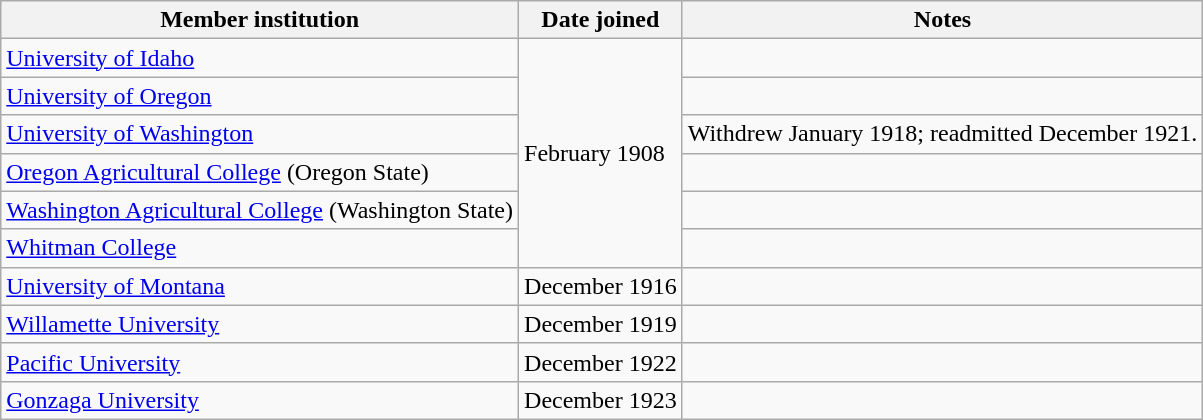<table class="wikitable">
<tr>
<th>Member institution</th>
<th>Date joined</th>
<th>Notes</th>
</tr>
<tr>
<td><a href='#'>University of Idaho</a></td>
<td rowspan=6>February 1908</td>
<td></td>
</tr>
<tr>
<td><a href='#'>University of Oregon</a></td>
<td></td>
</tr>
<tr>
<td><a href='#'>University of Washington</a></td>
<td>Withdrew January 1918; readmitted December 1921.</td>
</tr>
<tr>
<td><a href='#'>Oregon Agricultural College</a> (Oregon State)</td>
<td></td>
</tr>
<tr>
<td><a href='#'>Washington Agricultural College</a> (Washington State)</td>
<td></td>
</tr>
<tr>
<td><a href='#'>Whitman College</a></td>
<td></td>
</tr>
<tr>
<td><a href='#'>University of Montana</a></td>
<td>December 1916</td>
<td></td>
</tr>
<tr>
<td><a href='#'>Willamette University</a></td>
<td>December 1919</td>
<td></td>
</tr>
<tr>
<td><a href='#'>Pacific University</a></td>
<td>December 1922</td>
<td></td>
</tr>
<tr>
<td><a href='#'>Gonzaga University</a></td>
<td>December 1923</td>
<td></td>
</tr>
</table>
